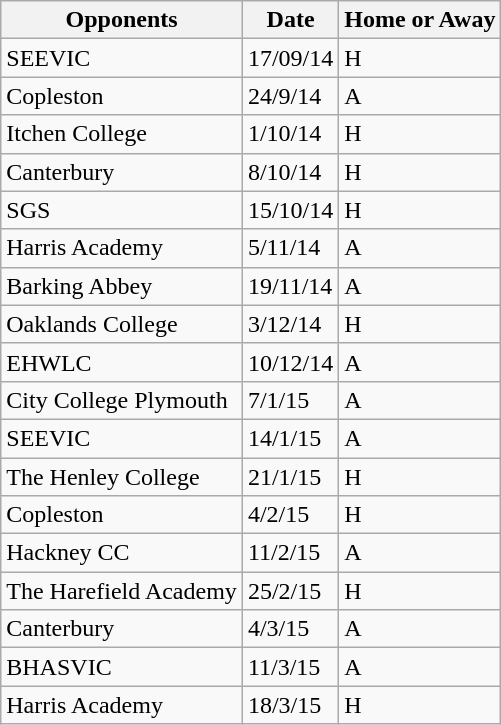<table class="wikitable">
<tr>
<th>Opponents</th>
<th>Date</th>
<th>Home or Away</th>
</tr>
<tr>
<td>SEEVIC</td>
<td>17/09/14</td>
<td>H</td>
</tr>
<tr>
<td>Copleston</td>
<td>24/9/14</td>
<td>A</td>
</tr>
<tr>
<td>Itchen College</td>
<td>1/10/14</td>
<td>H</td>
</tr>
<tr>
<td>Canterbury</td>
<td>8/10/14</td>
<td>H</td>
</tr>
<tr>
<td>SGS</td>
<td>15/10/14</td>
<td>H</td>
</tr>
<tr>
<td>Harris Academy</td>
<td>5/11/14</td>
<td>A</td>
</tr>
<tr>
<td>Barking Abbey</td>
<td>19/11/14</td>
<td>A</td>
</tr>
<tr>
<td>Oaklands College</td>
<td>3/12/14</td>
<td>H</td>
</tr>
<tr>
<td>EHWLC</td>
<td>10/12/14</td>
<td>A</td>
</tr>
<tr>
<td>City College Plymouth</td>
<td>7/1/15</td>
<td>A</td>
</tr>
<tr>
<td>SEEVIC</td>
<td>14/1/15</td>
<td>A</td>
</tr>
<tr>
<td>The Henley College</td>
<td>21/1/15</td>
<td>H</td>
</tr>
<tr>
<td>Copleston</td>
<td>4/2/15</td>
<td>H</td>
</tr>
<tr>
<td>Hackney CC</td>
<td>11/2/15</td>
<td>A</td>
</tr>
<tr>
<td>The Harefield Academy</td>
<td>25/2/15</td>
<td>H</td>
</tr>
<tr>
<td>Canterbury</td>
<td>4/3/15</td>
<td>A</td>
</tr>
<tr>
<td>BHASVIC</td>
<td>11/3/15</td>
<td>A</td>
</tr>
<tr>
<td>Harris Academy</td>
<td>18/3/15</td>
<td>H</td>
</tr>
</table>
